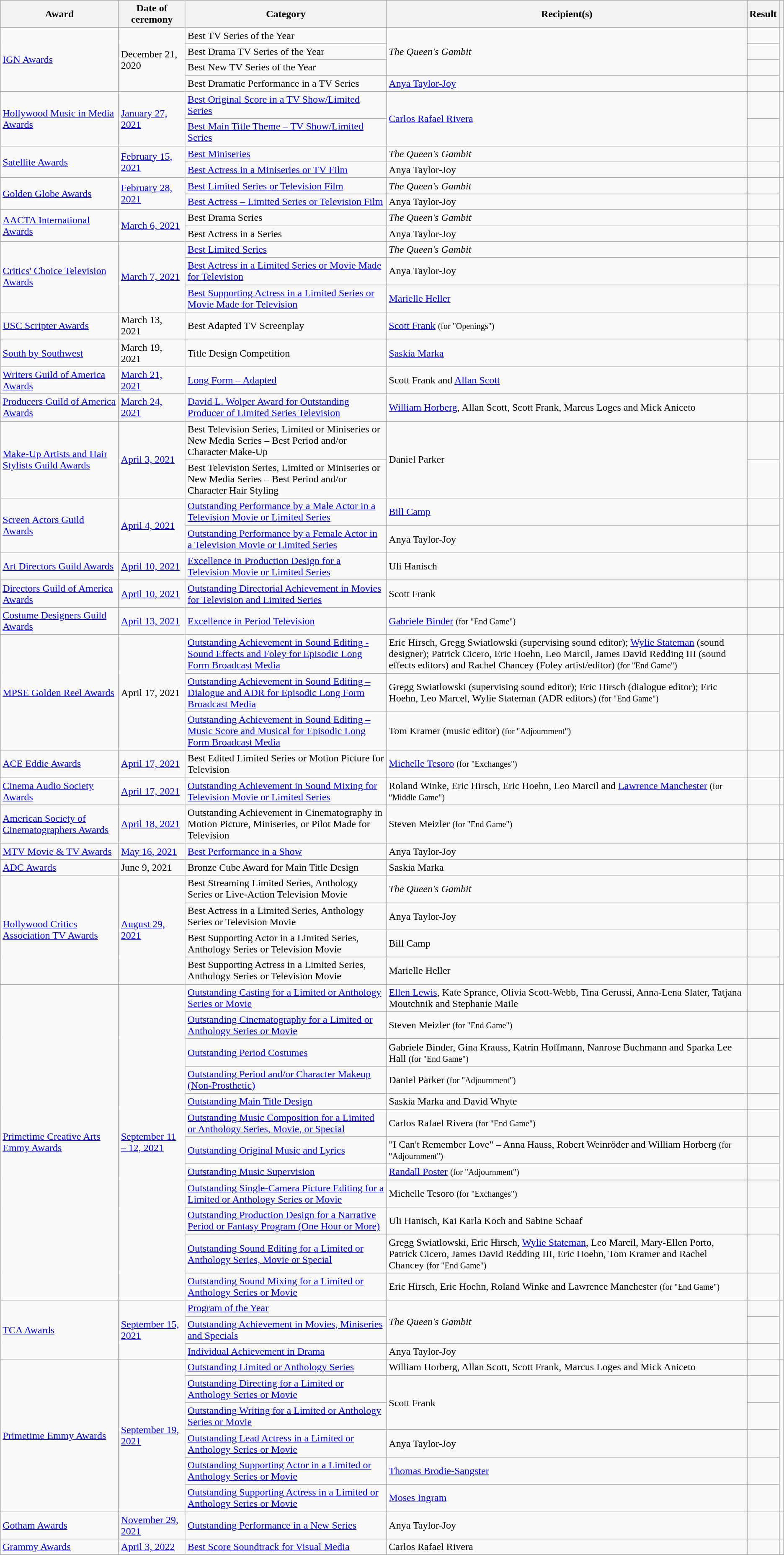<table class="wikitable plainrowheaders sortable">
<tr>
<th scope="col">Award</th>
<th scope="col">Date of ceremony</th>
<th scope="col">Category</th>
<th scope="col">Recipient(s)</th>
<th scope="col">Result</th>
<th scope="col" class="unsortable"></th>
</tr>
<tr>
<td rowspan="4"><a href='#'>IGN Awards</a></td>
<td rowspan="4">December 21, 2020</td>
<td>Best TV Series of the Year</td>
<td rowspan="3"><em>The Queen's Gambit</em></td>
<td></td>
<td rowspan="4" style="text-align:center;"></td>
</tr>
<tr>
<td>Best Drama TV Series of the Year</td>
<td></td>
</tr>
<tr>
<td>Best New TV Series of the Year</td>
<td></td>
</tr>
<tr>
<td>Best Dramatic Performance in a TV Series</td>
<td><a href='#'>Anya Taylor-Joy</a></td>
<td></td>
</tr>
<tr>
<td rowspan="2"><a href='#'>Hollywood Music in Media Awards</a></td>
<td rowspan="2"><a href='#'>January 27, 2021</a></td>
<td><a href='#'>Best Original Score in a TV Show/Limited Series</a></td>
<td rowspan="2"><a href='#'>Carlos Rafael Rivera</a></td>
<td></td>
<td rowspan="2" style="text-align:center;"></td>
</tr>
<tr>
<td><a href='#'>Best Main Title Theme – TV Show/Limited Series</a></td>
<td></td>
</tr>
<tr>
<td rowspan="2"><a href='#'>Satellite Awards</a></td>
<td rowspan="2"><a href='#'>February 15, 2021</a></td>
<td><a href='#'>Best Miniseries</a></td>
<td><em>The Queen's Gambit</em></td>
<td></td>
<td rowspan="2" style="text-align:center;"></td>
</tr>
<tr>
<td><a href='#'>Best Actress in a Miniseries or TV Film</a></td>
<td>Anya Taylor-Joy</td>
<td></td>
</tr>
<tr>
<td rowspan="2"><a href='#'>Golden Globe Awards</a></td>
<td rowspan="2"><a href='#'>February 28, 2021</a></td>
<td><a href='#'>Best Limited Series or Television Film</a></td>
<td><em>The Queen's Gambit</em></td>
<td></td>
<td rowspan="2" style="text-align:center;"></td>
</tr>
<tr>
<td><a href='#'>Best Actress – Limited Series or Television Film</a></td>
<td>Anya Taylor-Joy</td>
<td></td>
</tr>
<tr>
<td rowspan="2"><a href='#'>AACTA International Awards</a></td>
<td rowspan="2"><a href='#'>March 6, 2021</a></td>
<td>Best Drama Series</td>
<td><em>The Queen's Gambit</em></td>
<td></td>
<td rowspan="2" style="text-align:center;"></td>
</tr>
<tr>
<td>Best Actress in a Series</td>
<td>Anya Taylor-Joy</td>
<td></td>
</tr>
<tr>
<td rowspan="3"><a href='#'>Critics' Choice Television Awards</a></td>
<td rowspan="3"><a href='#'>March 7, 2021</a></td>
<td><a href='#'>Best Limited Series</a></td>
<td><em>The Queen's Gambit</em></td>
<td></td>
<td rowspan="3" style="text-align:center;"></td>
</tr>
<tr>
<td><a href='#'>Best Actress in a Limited Series or Movie Made for Television</a></td>
<td>Anya Taylor-Joy</td>
<td></td>
</tr>
<tr>
<td><a href='#'>Best Supporting Actress in a Limited Series or Movie Made for Television</a></td>
<td><a href='#'>Marielle Heller</a></td>
<td></td>
</tr>
<tr>
<td><a href='#'>USC Scripter Awards</a></td>
<td>March 13, 2021</td>
<td>Best Adapted TV Screenplay</td>
<td><a href='#'>Scott Frank</a> <small>(for "Openings")</small></td>
<td></td>
<td rowspan="1" style="text-align:center;"></td>
</tr>
<tr>
<td><a href='#'>South by Southwest</a></td>
<td>March 19, 2021</td>
<td>Title Design Competition</td>
<td><a href='#'>Saskia Marka</a></td>
<td></td>
<td rowspan="1" style="text-align:center;"></td>
</tr>
<tr>
<td><a href='#'>Writers Guild of America Awards</a></td>
<td><a href='#'>March 21, 2021</a></td>
<td><a href='#'>Long Form – Adapted</a></td>
<td>Scott Frank and <a href='#'>Allan Scott</a></td>
<td></td>
<td rowspan="1" style="text-align:center;"></td>
</tr>
<tr>
<td><a href='#'>Producers Guild of America Awards</a></td>
<td><a href='#'>March 24, 2021</a></td>
<td><a href='#'>David L. Wolper Award for Outstanding Producer of Limited Series Television</a></td>
<td><a href='#'>William Horberg</a>, Allan Scott, Scott Frank, Marcus Loges and Mick Aniceto</td>
<td></td>
<td style="text-align:center;"></td>
</tr>
<tr>
<td rowspan="2"><a href='#'>Make-Up Artists and Hair Stylists Guild Awards</a></td>
<td rowspan="2"><a href='#'>April 3, 2021</a></td>
<td>Best Television Series, Limited or Miniseries or New Media Series – Best Period and/or Character Make-Up</td>
<td rowspan="2">Daniel Parker</td>
<td></td>
<td rowspan="2" style="text-align:center;"></td>
</tr>
<tr>
<td>Best Television Series, Limited or Miniseries or New Media Series – Best Period and/or Character Hair Styling</td>
<td></td>
</tr>
<tr>
<td rowspan="2"><a href='#'>Screen Actors Guild Awards</a></td>
<td rowspan="2"><a href='#'>April 4, 2021</a></td>
<td><a href='#'>Outstanding Performance by a Male Actor in a Television Movie or Limited Series</a></td>
<td><a href='#'>Bill Camp</a></td>
<td></td>
<td rowspan="2" style="text-align:center;"></td>
</tr>
<tr>
<td><a href='#'>Outstanding Performance by a Female Actor in a Television Movie or Limited Series</a></td>
<td>Anya Taylor-Joy</td>
<td></td>
</tr>
<tr>
<td><a href='#'>Art Directors Guild Awards</a></td>
<td><a href='#'>April 10, 2021</a></td>
<td><a href='#'>Excellence in Production Design for a Television Movie or Limited Series</a></td>
<td>Uli Hanisch</td>
<td></td>
<td style="text-align:center;"></td>
</tr>
<tr>
<td><a href='#'>Directors Guild of America Awards</a></td>
<td><a href='#'>April 10, 2021</a></td>
<td><a href='#'>Outstanding Directorial Achievement in Movies for Television and Limited Series</a></td>
<td>Scott Frank</td>
<td></td>
<td style="text-align:center;"></td>
</tr>
<tr>
<td><a href='#'>Costume Designers Guild Awards</a></td>
<td><a href='#'>April 13, 2021</a></td>
<td><a href='#'>Excellence in Period Television</a></td>
<td><a href='#'>Gabriele Binder</a> <small>(for "End Game")</small></td>
<td></td>
<td style="text-align:center;"></td>
</tr>
<tr>
<td rowspan="3"><a href='#'>MPSE Golden Reel Awards</a></td>
<td rowspan="3">April 17, 2021</td>
<td><a href='#'>Outstanding Achievement in Sound Editing - Sound Effects and Foley for Episodic Long Form Broadcast Media</a></td>
<td>Eric Hirsch, Gregg Swiatlowski (supervising sound editor); <a href='#'>Wylie Stateman</a> (sound designer); Patrick Cicero, Eric Hoehn, Leo Marcil, James David Redding III (sound effects editors) and Rachel Chancey (Foley artist/editor) <small>(for "End Game")</small></td>
<td></td>
<td rowspan="3" style="text-align:center;"></td>
</tr>
<tr>
<td><a href='#'>Outstanding Achievement in Sound Editing – Dialogue and ADR for Episodic Long Form Broadcast Media</a></td>
<td>Gregg Swiatlowski (supervising sound editor); Eric Hirsch (dialogue editor); Eric Hoehn, Leo Marcel, Wylie Stateman (ADR editors) <small>(for "End Game")</small></td>
<td></td>
</tr>
<tr>
<td><a href='#'>Outstanding Achievement in Sound Editing – Music Score and Musical for Episodic Long Form Broadcast Media</a></td>
<td>Tom Kramer (music editor) <small>(for "Adjournment")</small></td>
<td></td>
</tr>
<tr>
<td><a href='#'>ACE Eddie Awards</a></td>
<td><a href='#'>April 17, 2021</a></td>
<td>Best Edited Limited Series or Motion Picture for Television</td>
<td><a href='#'>Michelle Tesoro</a> <small>(for "Exchanges")</small></td>
<td></td>
<td style="text-align:center;"></td>
</tr>
<tr>
<td><a href='#'>Cinema Audio Society Awards</a></td>
<td><a href='#'>April 17, 2021</a></td>
<td><a href='#'>Outstanding Achievement in Sound Mixing for Television Movie or Limited Series</a></td>
<td>Roland Winke, Eric Hirsch, Eric Hoehn, Leo Marcil and <a href='#'>Lawrence Manchester</a> <small>(for "Middle Game")</small></td>
<td></td>
<td style="text-align:center;"></td>
</tr>
<tr>
<td><a href='#'>American Society of Cinematographers Awards</a></td>
<td><a href='#'>April 18, 2021</a></td>
<td>Outstanding Achievement in Cinematography in Motion Picture, Miniseries, or Pilot Made for Television</td>
<td>Steven Meizler <small>(for "End Game")</small></td>
<td></td>
<td style="text-align:center;"></td>
</tr>
<tr>
<td><a href='#'>MTV Movie & TV Awards</a></td>
<td><a href='#'>May 16, 2021</a></td>
<td><a href='#'>Best Performance in a Show</a></td>
<td>Anya Taylor-Joy</td>
<td></td>
<td style="text-align:center;"></td>
</tr>
<tr>
<td><a href='#'>ADC Awards</a></td>
<td>June 9, 2021</td>
<td>Bronze Cube Award for Main Title Design</td>
<td>Saskia Marka</td>
<td></td>
<td style="text-align:center;"></td>
</tr>
<tr>
<td rowspan="4"><a href='#'>Hollywood Critics Association TV Awards</a></td>
<td rowspan="4"><a href='#'>August 29, 2021</a></td>
<td>Best Streaming Limited Series, Anthology Series or Live-Action Television Movie</td>
<td><em>The Queen's Gambit</em></td>
<td></td>
<td rowspan="4" style="text-align:center;"></td>
</tr>
<tr>
<td>Best Actress in a Limited Series, Anthology Series or Television Movie</td>
<td>Anya Taylor-Joy</td>
<td></td>
</tr>
<tr>
<td>Best Supporting Actor in a Limited Series, Anthology Series or Television Movie</td>
<td>Bill Camp</td>
<td></td>
</tr>
<tr>
<td>Best Supporting Actress in a Limited Series, Anthology Series or Television Movie</td>
<td>Marielle Heller</td>
<td></td>
</tr>
<tr>
<td rowspan="12"><a href='#'>Primetime Creative Arts Emmy Awards</a></td>
<td rowspan="12"><a href='#'>September 11 – 12, 2021</a></td>
<td><a href='#'>Outstanding Casting for a Limited or Anthology Series or Movie</a></td>
<td><a href='#'>Ellen Lewis</a>, Kate Sprance, Olivia Scott-Webb, Tina Gerussi, Anna-Lena Slater, Tatjana Moutchnik and Stephanie Maile</td>
<td></td>
<td rowspan="12" style="text-align:center;"></td>
</tr>
<tr>
<td><a href='#'>Outstanding Cinematography for a Limited or Anthology Series or Movie</a></td>
<td>Steven Meizler <small>(for "End Game")</small></td>
<td></td>
</tr>
<tr>
<td><a href='#'>Outstanding Period Costumes</a></td>
<td>Gabriele Binder, Gina Krauss, Katrin Hoffmann, Nanrose Buchmann and Sparka Lee Hall <small>(for "End Game")</small></td>
<td></td>
</tr>
<tr>
<td><a href='#'>Outstanding Period and/or Character Makeup (Non-Prosthetic)</a></td>
<td>Daniel Parker <small>(for "Adjournment")</small></td>
<td></td>
</tr>
<tr>
<td><a href='#'>Outstanding Main Title Design</a></td>
<td>Saskia Marka and David Whyte</td>
<td></td>
</tr>
<tr>
<td><a href='#'>Outstanding Music Composition for a Limited or Anthology Series, Movie, or Special</a></td>
<td>Carlos Rafael Rivera <small>(for "End Game")</small></td>
<td></td>
</tr>
<tr>
<td><a href='#'>Outstanding Original Music and Lyrics</a></td>
<td>"I Can't Remember Love" – Anna Hauss, Robert Weinröder and William Horberg <small>(for "Adjournment")</small></td>
<td></td>
</tr>
<tr>
<td><a href='#'>Outstanding Music Supervision</a></td>
<td><a href='#'>Randall Poster</a> <small>(for "Adjournment")</small></td>
<td></td>
</tr>
<tr>
<td><a href='#'>Outstanding Single-Camera Picture Editing for a Limited or Anthology Series or Movie</a></td>
<td>Michelle Tesoro <small>(for "Exchanges")</small></td>
<td></td>
</tr>
<tr>
<td><a href='#'>Outstanding Production Design for a Narrative Period or Fantasy Program (One Hour or More)</a></td>
<td>Uli Hanisch, Kai Karla Koch and Sabine Schaaf</td>
<td></td>
</tr>
<tr>
<td><a href='#'>Outstanding Sound Editing for a Limited or Anthology Series, Movie or Special</a></td>
<td>Gregg Swiatlowski, Eric Hirsch, <a href='#'>Wylie Stateman</a>, Leo Marcil, Mary-Ellen Porto, Patrick Cicero, James David Redding III, Eric Hoehn, Tom Kramer and Rachel Chancey <small>(for "End Game")</small></td>
<td></td>
</tr>
<tr>
<td><a href='#'>Outstanding Sound Mixing for a Limited or Anthology Series or Movie</a></td>
<td>Eric Hirsch, Eric Hoehn, Roland Winke and Lawrence Manchester <small>(for "End Game")</small></td>
<td></td>
</tr>
<tr>
<td rowspan="3"><a href='#'>TCA Awards</a></td>
<td rowspan="3"><a href='#'>September 15, 2021</a></td>
<td><a href='#'>Program of the Year</a></td>
<td rowspan="2"><em>The Queen's Gambit</em></td>
<td></td>
<td rowspan="3" style="text-align:center;"></td>
</tr>
<tr>
<td><a href='#'>Outstanding Achievement in Movies, Miniseries and Specials</a></td>
<td></td>
</tr>
<tr>
<td><a href='#'>Individual Achievement in Drama</a></td>
<td>Anya Taylor-Joy</td>
<td></td>
</tr>
<tr>
<td rowspan="6"><a href='#'>Primetime Emmy Awards</a></td>
<td rowspan="6"><a href='#'>September 19, 2021</a></td>
<td><a href='#'>Outstanding Limited or Anthology Series</a></td>
<td>William Horberg, Allan Scott, Scott Frank, Marcus Loges and Mick Aniceto</td>
<td></td>
<td rowspan="6" style="text-align:center;"></td>
</tr>
<tr>
<td><a href='#'>Outstanding Directing for a Limited or Anthology Series or Movie</a></td>
<td rowspan="2">Scott Frank</td>
<td></td>
</tr>
<tr>
<td><a href='#'>Outstanding Writing for a Limited or Anthology Series or Movie</a></td>
<td></td>
</tr>
<tr>
<td><a href='#'>Outstanding Lead Actress in a Limited or Anthology Series or Movie</a></td>
<td>Anya Taylor-Joy</td>
<td></td>
</tr>
<tr>
<td><a href='#'>Outstanding Supporting Actor in a Limited or Anthology Series or Movie</a></td>
<td><a href='#'>Thomas Brodie-Sangster</a></td>
<td></td>
</tr>
<tr>
<td><a href='#'>Outstanding Supporting Actress in a Limited or Anthology Series or Movie</a></td>
<td><a href='#'>Moses Ingram</a></td>
<td></td>
</tr>
<tr>
<td><a href='#'>Gotham Awards</a></td>
<td><a href='#'>November 29, 2021</a></td>
<td><a href='#'>Outstanding Performance in a New Series</a></td>
<td>Anya Taylor-Joy</td>
<td></td>
<td style="text-align:center;"></td>
</tr>
<tr>
<td><a href='#'>Grammy Awards</a></td>
<td><a href='#'>April 3, 2022</a></td>
<td><a href='#'>Best Score Soundtrack for Visual Media</a></td>
<td>Carlos Rafael Rivera</td>
<td></td>
<td style="text-align:center;"></td>
</tr>
<tr>
</tr>
</table>
